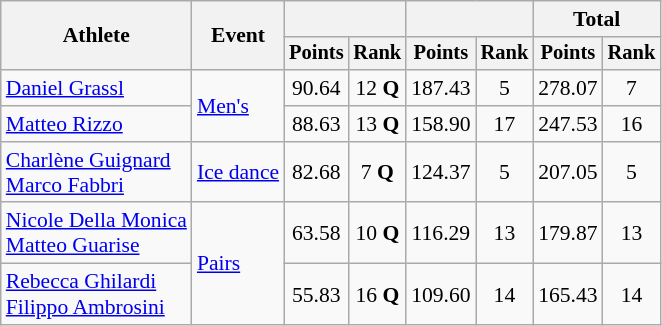<table class=wikitable style=font-size:90%;text-align:center>
<tr>
<th rowspan=2>Athlete</th>
<th rowspan=2>Event</th>
<th colspan=2></th>
<th colspan=2></th>
<th colspan=2>Total</th>
</tr>
<tr style=font-size:95%>
<th>Points</th>
<th>Rank</th>
<th>Points</th>
<th>Rank</th>
<th>Points</th>
<th>Rank</th>
</tr>
<tr>
<td align=left><a href='#'>Daniel Grassl</a></td>
<td align=left rowspan=2><a href='#'>Men's</a></td>
<td>90.64</td>
<td>12 <strong>Q</strong></td>
<td>187.43</td>
<td>5</td>
<td>278.07</td>
<td>7</td>
</tr>
<tr>
<td align=left><a href='#'>Matteo Rizzo</a></td>
<td>88.63</td>
<td>13 <strong>Q</strong></td>
<td>158.90</td>
<td>17</td>
<td>247.53</td>
<td>16</td>
</tr>
<tr>
<td align=left><a href='#'>Charlène Guignard</a><br><a href='#'>Marco Fabbri</a></td>
<td align=left><a href='#'>Ice dance</a></td>
<td>82.68</td>
<td>7 <strong>Q</strong></td>
<td>124.37</td>
<td>5</td>
<td>207.05</td>
<td>5</td>
</tr>
<tr>
<td align=left><a href='#'>Nicole Della Monica</a><br><a href='#'>Matteo Guarise</a></td>
<td align=left rowspan=2><a href='#'>Pairs</a></td>
<td>63.58</td>
<td>10 <strong>Q</strong></td>
<td>116.29</td>
<td>13</td>
<td>179.87</td>
<td>13</td>
</tr>
<tr>
<td align=left><a href='#'>Rebecca Ghilardi</a><br><a href='#'>Filippo Ambrosini</a></td>
<td>55.83</td>
<td>16 <strong>Q</strong></td>
<td>109.60</td>
<td>14</td>
<td>165.43</td>
<td>14</td>
</tr>
</table>
